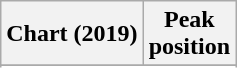<table class="wikitable sortable plainrowheaders" style="text-align:center">
<tr>
<th scope="col">Chart (2019)</th>
<th scope="col">Peak<br>position</th>
</tr>
<tr>
</tr>
<tr>
</tr>
<tr>
</tr>
<tr>
</tr>
<tr>
</tr>
</table>
